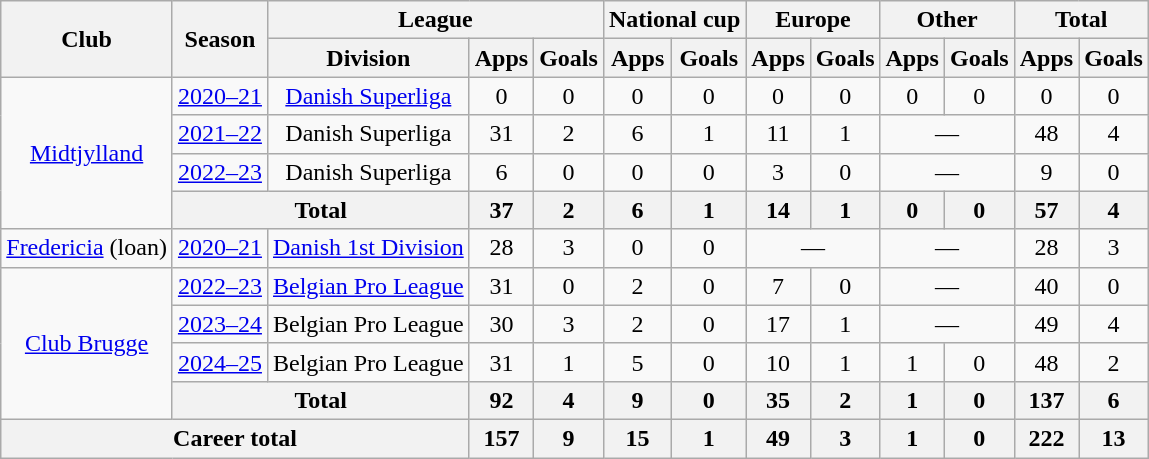<table class="wikitable" style="text-align:center">
<tr>
<th rowspan="2">Club</th>
<th rowspan="2">Season</th>
<th colspan="3">League</th>
<th colspan="2">National cup</th>
<th colspan="2">Europe</th>
<th colspan="2">Other</th>
<th colspan="2">Total</th>
</tr>
<tr>
<th>Division</th>
<th>Apps</th>
<th>Goals</th>
<th>Apps</th>
<th>Goals</th>
<th>Apps</th>
<th>Goals</th>
<th>Apps</th>
<th>Goals</th>
<th>Apps</th>
<th>Goals</th>
</tr>
<tr>
<td rowspan="4"><a href='#'>Midtjylland</a></td>
<td><a href='#'>2020–21</a></td>
<td><a href='#'>Danish Superliga</a></td>
<td>0</td>
<td>0</td>
<td>0</td>
<td>0</td>
<td>0</td>
<td>0</td>
<td>0</td>
<td>0</td>
<td>0</td>
<td>0</td>
</tr>
<tr>
<td><a href='#'>2021–22</a></td>
<td>Danish Superliga</td>
<td>31</td>
<td>2</td>
<td>6</td>
<td>1</td>
<td>11</td>
<td>1</td>
<td colspan="2">—</td>
<td>48</td>
<td>4</td>
</tr>
<tr>
<td><a href='#'>2022–23</a></td>
<td>Danish Superliga</td>
<td>6</td>
<td>0</td>
<td>0</td>
<td>0</td>
<td>3</td>
<td>0</td>
<td colspan="2">—</td>
<td>9</td>
<td>0</td>
</tr>
<tr>
<th colspan="2">Total</th>
<th>37</th>
<th>2</th>
<th>6</th>
<th>1</th>
<th>14</th>
<th>1</th>
<th>0</th>
<th>0</th>
<th>57</th>
<th>4</th>
</tr>
<tr>
<td><a href='#'>Fredericia</a> (loan)</td>
<td><a href='#'>2020–21</a></td>
<td><a href='#'>Danish 1st Division</a></td>
<td>28</td>
<td>3</td>
<td>0</td>
<td>0</td>
<td colspan="2">—</td>
<td colspan="2">—</td>
<td>28</td>
<td>3</td>
</tr>
<tr>
<td rowspan="4"><a href='#'>Club Brugge</a></td>
<td><a href='#'>2022–23</a></td>
<td><a href='#'>Belgian Pro League</a></td>
<td>31</td>
<td>0</td>
<td>2</td>
<td>0</td>
<td>7</td>
<td>0</td>
<td colspan="2">—</td>
<td>40</td>
<td>0</td>
</tr>
<tr>
<td><a href='#'>2023–24</a></td>
<td>Belgian Pro League</td>
<td>30</td>
<td>3</td>
<td>2</td>
<td>0</td>
<td>17</td>
<td>1</td>
<td colspan="2">—</td>
<td>49</td>
<td>4</td>
</tr>
<tr>
<td><a href='#'>2024–25</a></td>
<td>Belgian Pro League</td>
<td>31</td>
<td>1</td>
<td>5</td>
<td>0</td>
<td>10</td>
<td>1</td>
<td>1</td>
<td>0</td>
<td>48</td>
<td>2</td>
</tr>
<tr>
<th colspan="2">Total</th>
<th>92</th>
<th>4</th>
<th>9</th>
<th>0</th>
<th>35</th>
<th>2</th>
<th>1</th>
<th>0</th>
<th>137</th>
<th>6</th>
</tr>
<tr>
<th colspan="3">Career total</th>
<th>157</th>
<th>9</th>
<th>15</th>
<th>1</th>
<th>49</th>
<th>3</th>
<th>1</th>
<th>0</th>
<th>222</th>
<th>13</th>
</tr>
</table>
